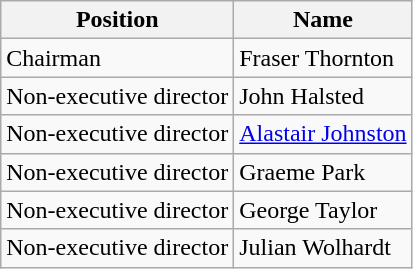<table class="wikitable">
<tr>
<th>Position</th>
<th>Name</th>
</tr>
<tr>
<td>Chairman</td>
<td> Fraser Thornton</td>
</tr>
<tr>
<td>Non-executive director</td>
<td> John Halsted</td>
</tr>
<tr>
<td>Non-executive director</td>
<td> <a href='#'>Alastair Johnston</a></td>
</tr>
<tr>
<td>Non-executive director</td>
<td> Graeme Park</td>
</tr>
<tr>
<td>Non-executive director</td>
<td> George Taylor</td>
</tr>
<tr>
<td>Non-executive director</td>
<td> Julian Wolhardt</td>
</tr>
</table>
